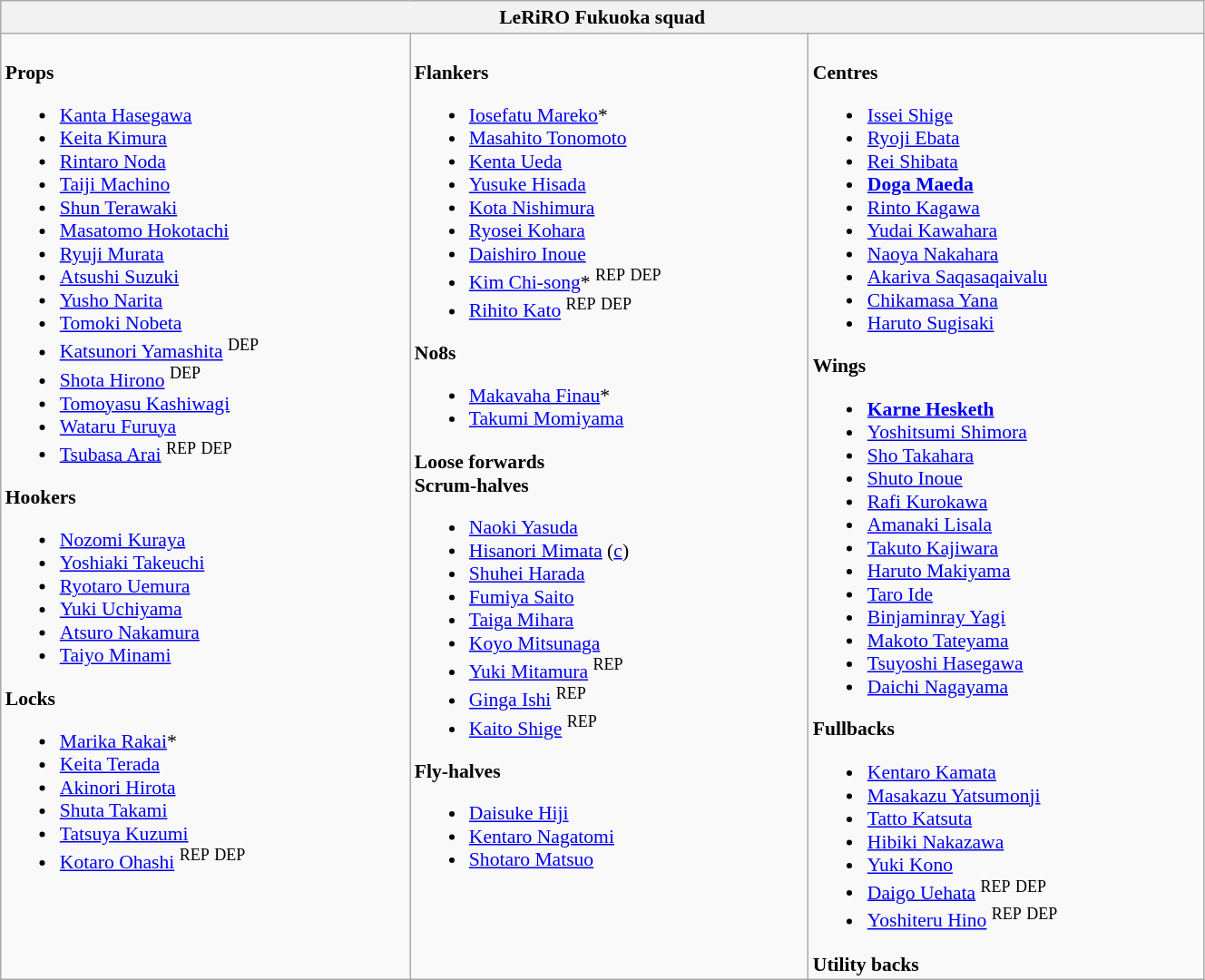<table class="wikitable" style="text-align:left; font-size:90%; width:70%">
<tr>
<th colspan="100%">LeRiRO Fukuoka squad</th>
</tr>
<tr valign="top">
<td><br><strong>Props</strong><ul><li> <a href='#'>Kanta Hasegawa</a></li><li> <a href='#'>Keita Kimura</a></li><li> <a href='#'>Rintaro Noda</a></li><li> <a href='#'>Taiji Machino</a></li><li> <a href='#'>Shun Terawaki</a></li><li> <a href='#'>Masatomo Hokotachi</a></li><li> <a href='#'>Ryuji Murata</a></li><li> <a href='#'>Atsushi Suzuki</a></li><li> <a href='#'>Yusho Narita</a></li><li> <a href='#'>Tomoki Nobeta</a></li><li> <a href='#'>Katsunori Yamashita</a> <sup>DEP</sup> </li><li> <a href='#'>Shota Hirono</a> <sup>DEP</sup> </li><li> <a href='#'>Tomoyasu Kashiwagi</a></li><li> <a href='#'>Wataru Furuya</a></li><li> <a href='#'>Tsubasa Arai</a> <sup>REP</sup> <sup>DEP</sup></li></ul><strong>Hookers</strong><ul><li> <a href='#'>Nozomi Kuraya</a></li><li> <a href='#'>Yoshiaki Takeuchi</a></li><li> <a href='#'>Ryotaro Uemura</a></li><li> <a href='#'>Yuki Uchiyama</a></li><li> <a href='#'>Atsuro Nakamura</a></li><li> <a href='#'>Taiyo Minami</a></li></ul><strong>Locks</strong><ul><li> <a href='#'>Marika Rakai</a>*</li><li> <a href='#'>Keita Terada</a></li><li> <a href='#'>Akinori Hirota</a></li><li> <a href='#'>Shuta Takami</a></li><li> <a href='#'>Tatsuya Kuzumi</a></li><li> <a href='#'>Kotaro Ohashi</a> <sup>REP</sup> <sup>DEP</sup></li></ul></td>
<td><br><strong>Flankers</strong><ul><li> <a href='#'>Iosefatu Mareko</a>*</li><li> <a href='#'>Masahito Tonomoto</a></li><li> <a href='#'>Kenta Ueda</a></li><li> <a href='#'>Yusuke Hisada</a></li><li> <a href='#'>Kota Nishimura</a></li><li> <a href='#'>Ryosei Kohara</a></li><li> <a href='#'>Daishiro Inoue</a></li><li> <a href='#'>Kim Chi-song</a>* <sup>REP</sup> <sup>DEP</sup></li><li> <a href='#'>Rihito Kato</a> <sup>REP</sup> <sup>DEP</sup></li></ul><strong>No8s</strong><ul><li> <a href='#'>Makavaha Finau</a>*</li><li> <a href='#'>Takumi Momiyama</a></li></ul><strong>Loose forwards</strong><br><strong>Scrum-halves</strong><ul><li> <a href='#'>Naoki Yasuda</a></li><li> <a href='#'>Hisanori Mimata</a> (<a href='#'>c</a>)</li><li> <a href='#'>Shuhei Harada</a></li><li> <a href='#'>Fumiya Saito</a></li><li> <a href='#'>Taiga Mihara</a></li><li> <a href='#'>Koyo Mitsunaga</a></li><li> <a href='#'>Yuki Mitamura</a> <sup>REP</sup></li><li> <a href='#'>Ginga Ishi</a> <sup>REP</sup></li><li> <a href='#'>Kaito Shige</a> <sup>REP</sup></li></ul><strong>Fly-halves</strong><ul><li> <a href='#'>Daisuke Hiji</a></li><li> <a href='#'>Kentaro Nagatomi</a></li><li> <a href='#'>Shotaro Matsuo</a></li></ul></td>
<td><br><strong>Centres</strong><ul><li> <a href='#'>Issei Shige</a></li><li> <a href='#'>Ryoji Ebata</a></li><li> <a href='#'>Rei Shibata</a></li><li> <strong><a href='#'>Doga Maeda</a></strong></li><li> <a href='#'>Rinto Kagawa</a></li><li> <a href='#'>Yudai Kawahara</a></li><li> <a href='#'>Naoya Nakahara</a></li><li> <a href='#'>Akariva Saqasaqaivalu</a></li><li> <a href='#'>Chikamasa Yana</a></li><li> <a href='#'>Haruto Sugisaki</a></li></ul><strong>Wings</strong><ul><li> <strong><a href='#'>Karne Hesketh</a></strong></li><li> <a href='#'>Yoshitsumi Shimora</a></li><li> <a href='#'>Sho Takahara</a></li><li> <a href='#'>Shuto Inoue</a></li><li> <a href='#'>Rafi Kurokawa</a></li><li> <a href='#'>Amanaki Lisala</a></li><li> <a href='#'>Takuto Kajiwara</a></li><li> <a href='#'>Haruto Makiyama</a></li><li> <a href='#'>Taro Ide</a></li><li> <a href='#'>Binjaminray Yagi</a></li><li> <a href='#'>Makoto Tateyama</a></li><li> <a href='#'>Tsuyoshi Hasegawa</a></li><li> <a href='#'>Daichi Nagayama</a></li></ul><strong>Fullbacks</strong><ul><li> <a href='#'>Kentaro Kamata</a></li><li> <a href='#'>Masakazu Yatsumonji</a></li><li> <a href='#'>Tatto Katsuta</a></li><li> <a href='#'>Hibiki Nakazawa</a></li><li> <a href='#'>Yuki Kono</a></li><li> <a href='#'>Daigo Uehata</a> <sup>REP</sup> <sup>DEP</sup></li><li> <a href='#'>Yoshiteru Hino</a> <sup>REP</sup> <sup>DEP</sup></li></ul><strong>Utility backs</strong></td>
</tr>
</table>
